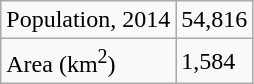<table class="wikitable">
<tr>
<td>Population, 2014</td>
<td>54,816</td>
</tr>
<tr>
<td>Area (km<sup>2</sup>)</td>
<td>1,584</td>
</tr>
</table>
